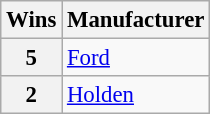<table class="wikitable" style="font-size: 95%;">
<tr>
<th>Wins</th>
<th>Manufacturer</th>
</tr>
<tr>
<th>5</th>
<td><a href='#'>Ford</a></td>
</tr>
<tr>
<th>2</th>
<td><a href='#'>Holden</a></td>
</tr>
</table>
